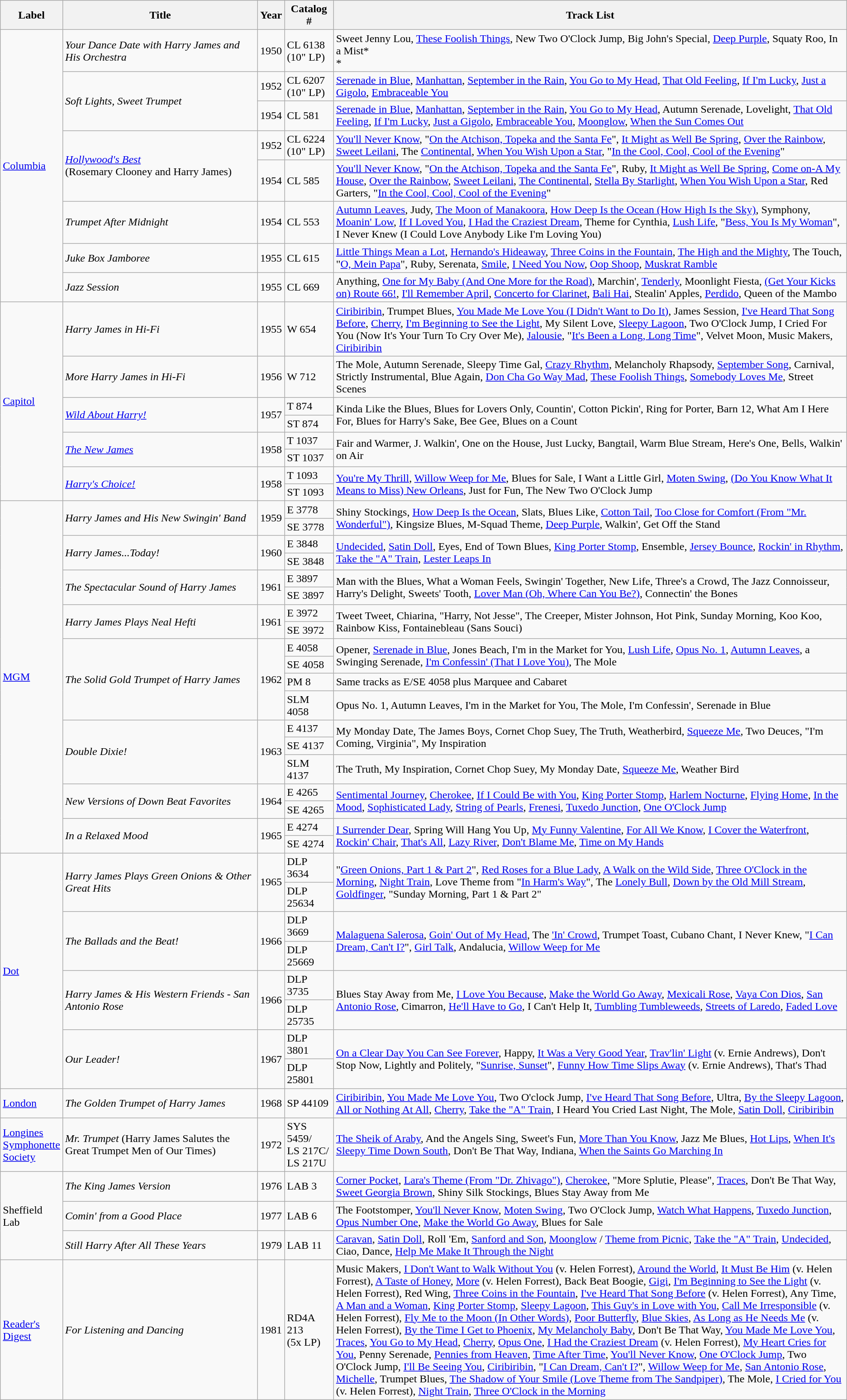<table class="wikitable sortable">
<tr>
<th scope="col" style="width: 65px;">Label</th>
<th scope="col" style="width: 280px;">Title</th>
<th scope="col" style="width: 30px;">Year</th>
<th scope="col" style="width: 65px;">Catalog #</th>
<th>Track List</th>
</tr>
<tr>
<td rowspan="8"><a href='#'>Columbia</a></td>
<td><em>Your Dance Date with Harry James and His Orchestra</em></td>
<td>1950</td>
<td>CL 6138<br>(10" LP)</td>
<td>Sweet Jenny Lou, <a href='#'>These Foolish Things</a>, New Two O'Clock Jump, Big John's Special, <a href='#'>Deep Purple</a>, Squaty Roo, In a Mist*<br>*</td>
</tr>
<tr>
<td rowspan="2"><em>Soft Lights, Sweet Trumpet</em></td>
<td>1952</td>
<td>CL 6207<br>(10" LP)</td>
<td><a href='#'>Serenade in Blue</a>, <a href='#'>Manhattan</a>, <a href='#'>September in the Rain</a>, <a href='#'>You Go to My Head</a>, <a href='#'>That Old Feeling</a>, <a href='#'>If I'm Lucky</a>, <a href='#'>Just a Gigolo</a>, <a href='#'>Embraceable You</a></td>
</tr>
<tr>
<td>1954</td>
<td>CL 581</td>
<td><a href='#'>Serenade in Blue</a>, <a href='#'>Manhattan</a>, <a href='#'>September in the Rain</a>, <a href='#'>You Go to My Head</a>, Autumn Serenade, Lovelight, <a href='#'>That Old Feeling</a>, <a href='#'>If I'm Lucky</a>, <a href='#'>Just a Gigolo</a>, <a href='#'>Embraceable You</a>, <a href='#'>Moonglow</a>, <a href='#'>When the Sun Comes Out</a></td>
</tr>
<tr>
<td rowspan="2"><em><a href='#'>Hollywood's Best</a></em><br>(Rosemary Clooney and Harry James)</td>
<td>1952</td>
<td>CL 6224<br>(10" LP)</td>
<td><a href='#'>You'll Never Know</a>, "<a href='#'>On the Atchison, Topeka and the Santa Fe</a>", <a href='#'>It Might as Well Be Spring</a>, <a href='#'>Over the Rainbow</a>, <a href='#'>Sweet Leilani</a>, The <a href='#'>Continental</a>, <a href='#'>When You Wish Upon a Star</a>, "<a href='#'>In the Cool, Cool, Cool of the Evening</a>"</td>
</tr>
<tr>
<td>1954</td>
<td>CL 585</td>
<td><a href='#'>You'll Never Know</a>, "<a href='#'>On the Atchison, Topeka and the Santa Fe</a>", Ruby, <a href='#'>It Might as Well Be Spring</a>, <a href='#'>Come on-A My House</a>, <a href='#'>Over the Rainbow</a>, <a href='#'>Sweet Leilani</a>, <a href='#'>The Continental</a>, <a href='#'>Stella By Starlight</a>, <a href='#'>When You Wish Upon a Star</a>, Red Garters, "<a href='#'>In the Cool, Cool, Cool of the Evening</a>"</td>
</tr>
<tr>
<td><em>Trumpet After Midnight</em></td>
<td>1954</td>
<td>CL 553</td>
<td><a href='#'>Autumn Leaves</a>, Judy, <a href='#'>The Moon of Manakoora</a>, <a href='#'>How Deep Is the Ocean (How High Is the Sky)</a>, Symphony, <a href='#'>Moanin' Low</a>, <a href='#'>If I Loved You</a>, <a href='#'>I Had the Craziest Dream</a>, Theme for Cynthia, <a href='#'>Lush Life</a>, "<a href='#'>Bess, You Is My Woman</a>", I Never Knew (I Could Love Anybody Like I'm Loving You)</td>
</tr>
<tr>
<td><em>Juke Box Jamboree</em></td>
<td>1955</td>
<td>CL 615</td>
<td><a href='#'>Little Things Mean a Lot</a>, <a href='#'>Hernando's Hideaway</a>, <a href='#'>Three Coins in the Fountain</a>, <a href='#'>The High and the Mighty</a>, The Touch, "<a href='#'>O, Mein Papa</a>", Ruby, Serenata, <a href='#'>Smile</a>, <a href='#'>I Need You Now</a>, <a href='#'>Oop Shoop</a>, <a href='#'>Muskrat Ramble</a></td>
</tr>
<tr>
<td><em>Jazz Session</em></td>
<td>1955</td>
<td>CL 669</td>
<td>Anything, <a href='#'>One for My Baby (And One More for the Road)</a>, Marchin', <a href='#'>Tenderly</a>, Moonlight Fiesta, <a href='#'>(Get Your Kicks on) Route 66!</a>, <a href='#'>I'll Remember April</a>, <a href='#'>Concerto for Clarinet</a>, <a href='#'>Bali Hai</a>, Stealin' Apples, <a href='#'>Perdido</a>, Queen of the Mambo</td>
</tr>
<tr>
<td rowspan="8"><a href='#'>Capitol</a></td>
<td><em>Harry James in Hi-Fi</em></td>
<td>1955</td>
<td>W 654</td>
<td><a href='#'>Ciribiribin</a>, Trumpet Blues, <a href='#'>You Made Me Love You (I Didn't Want to Do It)</a>, James Session, <a href='#'>I've Heard That Song Before</a>, <a href='#'>Cherry</a>, <a href='#'>I'm Beginning to See the Light</a>, My Silent Love, <a href='#'>Sleepy Lagoon</a>, Two O'Clock Jump, I Cried For You (Now It's Your Turn To Cry Over Me), <a href='#'>Jalousie</a>, "<a href='#'>It's Been a Long, Long Time</a>", Velvet Moon, Music Makers, <a href='#'>Ciribiribin</a></td>
</tr>
<tr>
<td><em>More Harry James in Hi-Fi</em></td>
<td>1956</td>
<td>W 712</td>
<td>The Mole, Autumn Serenade, Sleepy Time Gal, <a href='#'>Crazy Rhythm</a>, Melancholy Rhapsody, <a href='#'>September Song</a>, Carnival, Strictly Instrumental, Blue Again, <a href='#'>Don Cha Go Way Mad</a>, <a href='#'>These Foolish Things</a>, <a href='#'>Somebody Loves Me</a>, Street Scenes</td>
</tr>
<tr>
<td rowspan="2"><em><a href='#'>Wild About Harry!</a></em></td>
<td rowspan="2">1957</td>
<td>T 874</td>
<td rowspan="2">Kinda Like the Blues, Blues for Lovers Only, Countin', Cotton Pickin', Ring for Porter, Barn 12, What Am I Here For, Blues for Harry's Sake, Bee Gee, Blues on a Count</td>
</tr>
<tr>
<td>ST 874</td>
</tr>
<tr>
<td rowspan="2"><em><a href='#'>The New James</a></em></td>
<td rowspan="2">1958</td>
<td>T 1037</td>
<td rowspan="2">Fair and Warmer, J. Walkin', One on the House, Just Lucky, Bangtail, Warm Blue Stream, Here's One, Bells, Walkin' on Air</td>
</tr>
<tr>
<td>ST 1037</td>
</tr>
<tr>
<td rowspan="2"><em><a href='#'>Harry's Choice!</a></em></td>
<td rowspan="2">1958</td>
<td>T 1093</td>
<td rowspan="2"><a href='#'>You're My Thrill</a>, <a href='#'>Willow Weep for Me</a>, Blues for Sale, I Want a Little Girl, <a href='#'>Moten Swing</a>, <a href='#'>(Do You Know What It Means to Miss) New Orleans</a>, Just for Fun, The New Two O'Clock Jump</td>
</tr>
<tr>
<td>ST 1093</td>
</tr>
<tr>
<td rowspan="19"><a href='#'>MGM</a></td>
<td rowspan="2"><em>Harry James and His New Swingin' Band</em></td>
<td rowspan="2">1959</td>
<td>E 3778</td>
<td rowspan="2">Shiny Stockings, <a href='#'>How Deep Is the Ocean</a>, Slats, Blues Like, <a href='#'>Cotton Tail</a>, <a href='#'>Too Close for Comfort (From "Mr. Wonderful")</a>, Kingsize Blues, M-Squad Theme, <a href='#'>Deep Purple</a>, Walkin', Get Off the Stand</td>
</tr>
<tr>
<td>SE 3778</td>
</tr>
<tr>
<td rowspan="2"><em>Harry James...Today!</em></td>
<td rowspan="2">1960</td>
<td>E 3848</td>
<td rowspan="2"><a href='#'>Undecided</a>, <a href='#'>Satin Doll</a>, Eyes, End of Town Blues, <a href='#'>King Porter Stomp</a>, Ensemble, <a href='#'>Jersey Bounce</a>, <a href='#'>Rockin' in Rhythm</a>, <a href='#'>Take the "A" Train</a>, <a href='#'>Lester Leaps In</a></td>
</tr>
<tr>
<td>SE 3848</td>
</tr>
<tr>
<td rowspan="2"><em>The Spectacular Sound of Harry James</em></td>
<td rowspan="2">1961</td>
<td>E 3897</td>
<td rowspan="2">Man with the Blues, What a Woman Feels, Swingin' Together, New Life, Three's a Crowd, The Jazz Connoisseur, Harry's Delight, Sweets' Tooth, <a href='#'>Lover Man (Oh, Where Can You Be?)</a>, Connectin' the Bones</td>
</tr>
<tr>
<td>SE 3897</td>
</tr>
<tr>
<td rowspan="2"><em>Harry James Plays Neal Hefti</em></td>
<td rowspan="2">1961</td>
<td>E 3972</td>
<td rowspan="2">Tweet Tweet, Chiarina, "Harry, Not Jesse", The Creeper, Mister Johnson, Hot Pink, Sunday Morning, Koo Koo, Rainbow Kiss, Fontainebleau (Sans Souci)</td>
</tr>
<tr>
<td>SE 3972</td>
</tr>
<tr>
<td rowspan="4"><em>The Solid Gold Trumpet of Harry James</em></td>
<td rowspan="4">1962</td>
<td>E 4058</td>
<td rowspan="2">Opener, <a href='#'>Serenade in Blue</a>, Jones Beach, I'm in the Market for You, <a href='#'>Lush Life</a>, <a href='#'>Opus No. 1</a>, <a href='#'>Autumn Leaves</a>, a Swinging Serenade, <a href='#'>I'm Confessin' (That I Love You)</a>, The Mole</td>
</tr>
<tr>
<td>SE 4058</td>
</tr>
<tr>
<td>PM 8</td>
<td>Same tracks as E/SE 4058 plus Marquee and Cabaret</td>
</tr>
<tr>
<td>SLM 4058</td>
<td>Opus No. 1, Autumn Leaves, I'm in the Market for You, The Mole, I'm Confessin', Serenade in Blue</td>
</tr>
<tr>
<td rowspan="3"><em>Double Dixie!</em></td>
<td rowspan="3">1963</td>
<td>E 4137</td>
<td rowspan="2">My Monday Date, The James Boys, Cornet Chop Suey, The Truth, Weatherbird, <a href='#'>Squeeze Me</a>, Two Deuces, "I'm Coming, Virginia", My Inspiration</td>
</tr>
<tr>
<td>SE 4137</td>
</tr>
<tr>
<td>SLM 4137</td>
<td>The Truth, My Inspiration, Cornet Chop Suey, My Monday Date, <a href='#'>Squeeze Me</a>, Weather Bird</td>
</tr>
<tr>
<td rowspan="2"><em>New Versions of Down Beat Favorites</em></td>
<td rowspan="2">1964</td>
<td>E 4265</td>
<td rowspan="2"><a href='#'>Sentimental Journey</a>, <a href='#'>Cherokee</a>, <a href='#'>If I Could Be with You</a>, <a href='#'>King Porter Stomp</a>, <a href='#'>Harlem Nocturne</a>, <a href='#'>Flying Home</a>, <a href='#'>In the Mood</a>, <a href='#'>Sophisticated Lady</a>, <a href='#'>String of Pearls</a>, <a href='#'>Frenesi</a>, <a href='#'>Tuxedo Junction</a>, <a href='#'>One O'Clock Jump</a></td>
</tr>
<tr>
<td>SE 4265</td>
</tr>
<tr>
<td rowspan="2"><em>In a Relaxed Mood</em></td>
<td rowspan="2">1965</td>
<td>E 4274</td>
<td rowspan="2"><a href='#'>I Surrender Dear</a>, Spring Will Hang You Up, <a href='#'>My Funny Valentine</a>, <a href='#'>For All We Know</a>, <a href='#'>I Cover the Waterfront</a>, <a href='#'>Rockin' Chair</a>, <a href='#'>That's All</a>, <a href='#'>Lazy River</a>, <a href='#'>Don't Blame Me</a>, <a href='#'>Time on My Hands</a></td>
</tr>
<tr>
<td>SE 4274</td>
</tr>
<tr>
<td rowspan="8"><a href='#'>Dot</a></td>
<td rowspan="2"><em>Harry James Plays Green Onions & Other Great Hits</em></td>
<td rowspan="2">1965</td>
<td>DLP 3634</td>
<td rowspan="2">"<a href='#'>Green Onions, Part 1 & Part 2</a>", <a href='#'>Red Roses for a Blue Lady</a>, <a href='#'>A Walk on the Wild Side</a>, <a href='#'>Three O'Clock in the Morning</a>, <a href='#'>Night Train</a>, Love Theme from "<a href='#'>In Harm's Way</a>", The <a href='#'>Lonely Bull</a>, <a href='#'>Down by the Old Mill Stream</a>, <a href='#'>Goldfinger</a>, "Sunday Morning, Part 1 & Part 2"</td>
</tr>
<tr>
<td>DLP 25634</td>
</tr>
<tr>
<td rowspan="2"><em>The Ballads and the Beat!</em></td>
<td rowspan="2">1966</td>
<td>DLP 3669</td>
<td rowspan="2"><a href='#'>Malaguena Salerosa</a>, <a href='#'>Goin' Out of My Head</a>, The <a href='#'>'In' Crowd</a>, Trumpet Toast, Cubano Chant, I Never Knew, "<a href='#'>I Can Dream, Can't I?</a>", <a href='#'>Girl Talk</a>, Andalucia, <a href='#'>Willow Weep for Me</a></td>
</tr>
<tr>
<td>DLP 25669</td>
</tr>
<tr>
<td rowspan="2"><em>Harry James & His Western Friends - San Antonio Rose</em></td>
<td rowspan="2">1966</td>
<td>DLP 3735</td>
<td rowspan="2">Blues Stay Away from Me, <a href='#'>I Love You Because</a>, <a href='#'>Make the World Go Away</a>, <a href='#'>Mexicali Rose</a>, <a href='#'>Vaya Con Dios</a>, <a href='#'>San Antonio Rose</a>, Cimarron, <a href='#'>He'll Have to Go</a>, I Can't Help It, <a href='#'>Tumbling Tumbleweeds</a>, <a href='#'>Streets of Laredo</a>, <a href='#'>Faded Love</a></td>
</tr>
<tr>
<td>DLP 25735</td>
</tr>
<tr>
<td rowspan="2"><em>Our Leader!</em></td>
<td rowspan="2">1967</td>
<td>DLP 3801</td>
<td rowspan="2"><a href='#'>On a Clear Day You Can See Forever</a>, Happy, <a href='#'>It Was a Very Good Year</a>, <a href='#'>Trav'lin' Light</a> (v. Ernie Andrews), Don't Stop Now, Lightly and Politely, "<a href='#'>Sunrise, Sunset</a>", <a href='#'>Funny How Time Slips Away</a> (v. Ernie Andrews), That's Thad</td>
</tr>
<tr>
<td>DLP 25801</td>
</tr>
<tr>
<td><a href='#'>London</a></td>
<td><em>The Golden Trumpet of Harry James</em></td>
<td>1968</td>
<td>SP 44109</td>
<td><a href='#'>Ciribiribin</a>, <a href='#'>You Made Me Love You</a>, Two O'clock Jump, <a href='#'>I've Heard That Song Before</a>, Ultra, <a href='#'>By the Sleepy Lagoon</a>, <a href='#'>All or Nothing At All</a>, <a href='#'>Cherry</a>, <a href='#'>Take the "A" Train</a>, I Heard You Cried Last Night, The Mole, <a href='#'>Satin Doll</a>, <a href='#'>Ciribiribin</a></td>
</tr>
<tr>
<td><a href='#'>Longines Symphonette Society</a></td>
<td><em>Mr. Trumpet</em> (Harry James Salutes the Great Trumpet Men of Our Times)</td>
<td>1972</td>
<td>SYS 5459/<br>LS 217C/<br>LS 217U</td>
<td><a href='#'>The Sheik of Araby</a>, And the Angels Sing, Sweet's Fun, <a href='#'>More Than You Know</a>, Jazz Me Blues, <a href='#'>Hot Lips</a>, <a href='#'>When It's Sleepy Time Down South</a>, Don't Be That Way, Indiana, <a href='#'>When the Saints Go Marching In</a></td>
</tr>
<tr>
<td rowspan="3">Sheffield Lab</td>
<td><em>The King James Version</em></td>
<td>1976</td>
<td>LAB 3</td>
<td><a href='#'>Corner Pocket</a>, <a href='#'>Lara's Theme (From "Dr. Zhivago")</a>, <a href='#'>Cherokee</a>, "More Splutie, Please", <a href='#'>Traces</a>, Don't Be That Way, <a href='#'>Sweet Georgia Brown</a>, Shiny Silk Stockings, Blues Stay Away from Me</td>
</tr>
<tr>
<td><em>Comin' from a Good Place</em></td>
<td>1977</td>
<td>LAB 6</td>
<td>The Footstomper, <a href='#'>You'll Never Know</a>, <a href='#'>Moten Swing</a>, Two O'Clock Jump, <a href='#'>Watch What Happens</a>, <a href='#'>Tuxedo Junction</a>, <a href='#'>Opus Number One</a>, <a href='#'>Make the World Go Away</a>, Blues for Sale</td>
</tr>
<tr>
<td><em>Still Harry After All These Years</em></td>
<td>1979</td>
<td>LAB 11</td>
<td><a href='#'>Caravan</a>, <a href='#'>Satin Doll</a>, Roll 'Em, <a href='#'>Sanford and Son</a>, <a href='#'>Moonglow</a> / <a href='#'>Theme from Picnic</a>, <a href='#'>Take the "A" Train</a>, <a href='#'>Undecided</a>, Ciao, Dance, <a href='#'>Help Me Make It Through the Night</a></td>
</tr>
<tr>
<td><a href='#'>Reader's Digest</a></td>
<td><em>For Listening and Dancing</em></td>
<td>1981</td>
<td>RD4A 213<br>(5x LP)</td>
<td>Music Makers, <a href='#'>I Don't Want to Walk Without You</a> (v. Helen Forrest), <a href='#'>Around the World</a>, <a href='#'>It Must Be Him</a> (v. Helen Forrest), <a href='#'>A Taste of Honey</a>, <a href='#'>More</a> (v. Helen Forrest), Back Beat Boogie, <a href='#'>Gigi</a>, <a href='#'>I'm Beginning to See the Light</a> (v. Helen Forrest), Red Wing, <a href='#'>Three Coins in the Fountain</a>, <a href='#'>I've Heard That Song Before</a> (v. Helen Forrest), Any Time, <a href='#'>A Man and a Woman</a>, <a href='#'>King Porter Stomp</a>, <a href='#'>Sleepy Lagoon</a>, <a href='#'>This Guy's in Love with You</a>, <a href='#'>Call Me Irresponsible</a> (v. Helen Forrest), <a href='#'>Fly Me to the Moon (In Other Words)</a>, <a href='#'>Poor Butterfly</a>, <a href='#'>Blue Skies</a>, <a href='#'>As Long as He Needs Me</a> (v. Helen Forrest), <a href='#'>By the Time I Get to Phoenix</a>, <a href='#'>My Melancholy Baby</a>, Don't Be That Way, <a href='#'>You Made Me Love You</a>, <a href='#'>Traces</a>, <a href='#'>You Go to My Head</a>, <a href='#'>Cherry</a>, <a href='#'>Opus One</a>, <a href='#'>I Had the Craziest Dream</a> (v. Helen Forrest), <a href='#'>My Heart Cries for You</a>, Penny Serenade, <a href='#'>Pennies from Heaven</a>, <a href='#'>Time After Time</a>, <a href='#'>You'll Never Know</a>, <a href='#'>One O'Clock Jump</a>, Two O'Clock Jump, <a href='#'>I'll Be Seeing You</a>, <a href='#'>Ciribiribin</a>, "<a href='#'>I Can Dream, Can't I?</a>", <a href='#'>Willow Weep for Me</a>, <a href='#'>San Antonio Rose</a>, <a href='#'>Michelle</a>, Trumpet Blues, <a href='#'>The Shadow of Your Smile (Love Theme from The Sandpiper)</a>, The Mole, <a href='#'>I Cried for You</a> (v. Helen Forrest), <a href='#'>Night Train</a>, <a href='#'>Three O'Clock in the Morning</a></td>
</tr>
</table>
